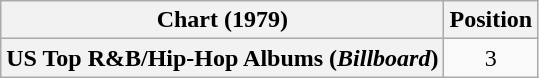<table class="wikitable plainrowheaders" style="text-align:center">
<tr>
<th scope="col">Chart (1979)</th>
<th scope="col">Position</th>
</tr>
<tr>
<th scope="row">US Top R&B/Hip-Hop Albums (<em>Billboard</em>)</th>
<td>3</td>
</tr>
</table>
